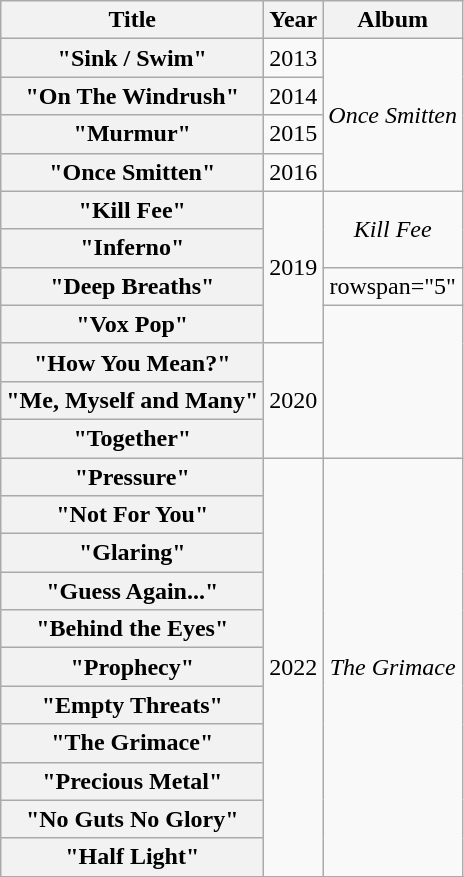<table class="wikitable plainrowheaders" style="text-align:center;">
<tr>
<th scope="col">Title</th>
<th scope="col">Year</th>
<th scope="col">Album</th>
</tr>
<tr>
<th scope="row">"Sink / Swim"</th>
<td>2013</td>
<td rowspan="4"><em>Once Smitten</em></td>
</tr>
<tr>
<th scope="row">"On The Windrush"</th>
<td rowspan="1">2014</td>
</tr>
<tr>
<th scope="row">"Murmur"</th>
<td>2015</td>
</tr>
<tr>
<th scope="row">"Once Smitten"</th>
<td rowspan="1">2016</td>
</tr>
<tr>
<th scope="row">"Kill Fee"</th>
<td rowspan="4">2019</td>
<td rowspan="2"><em>Kill Fee</em></td>
</tr>
<tr>
<th scope="row">"Inferno"</th>
</tr>
<tr>
<th scope="row">"Deep Breaths"</th>
<td>rowspan="5" </td>
</tr>
<tr>
<th scope="row">"Vox Pop"</th>
</tr>
<tr>
<th scope="row">"How You Mean?"<br></th>
<td rowspan="3">2020</td>
</tr>
<tr>
<th scope="row">"Me, Myself and Many"</th>
</tr>
<tr>
<th scope="row">"Together"</th>
</tr>
<tr>
<th scope="row">"Pressure"</th>
<td rowspan="11">2022</td>
<td rowspan="11"><em>The Grimace</em></td>
</tr>
<tr>
<th scope="row">"Not For You"<br></th>
</tr>
<tr>
<th scope="row">"Glaring"<br></th>
</tr>
<tr>
<th scope="row">"Guess Again..."</th>
</tr>
<tr>
<th scope="row">"Behind the Eyes"</th>
</tr>
<tr>
<th scope="row">"Prophecy"</th>
</tr>
<tr>
<th scope="row">"Empty Threats"</th>
</tr>
<tr>
<th scope="row">"The Grimace"</th>
</tr>
<tr>
<th scope="row">"Precious Metal"</th>
</tr>
<tr>
<th scope="row">"No Guts No Glory"</th>
</tr>
<tr>
<th scope="row">"Half Light"</th>
</tr>
<tr>
</tr>
</table>
